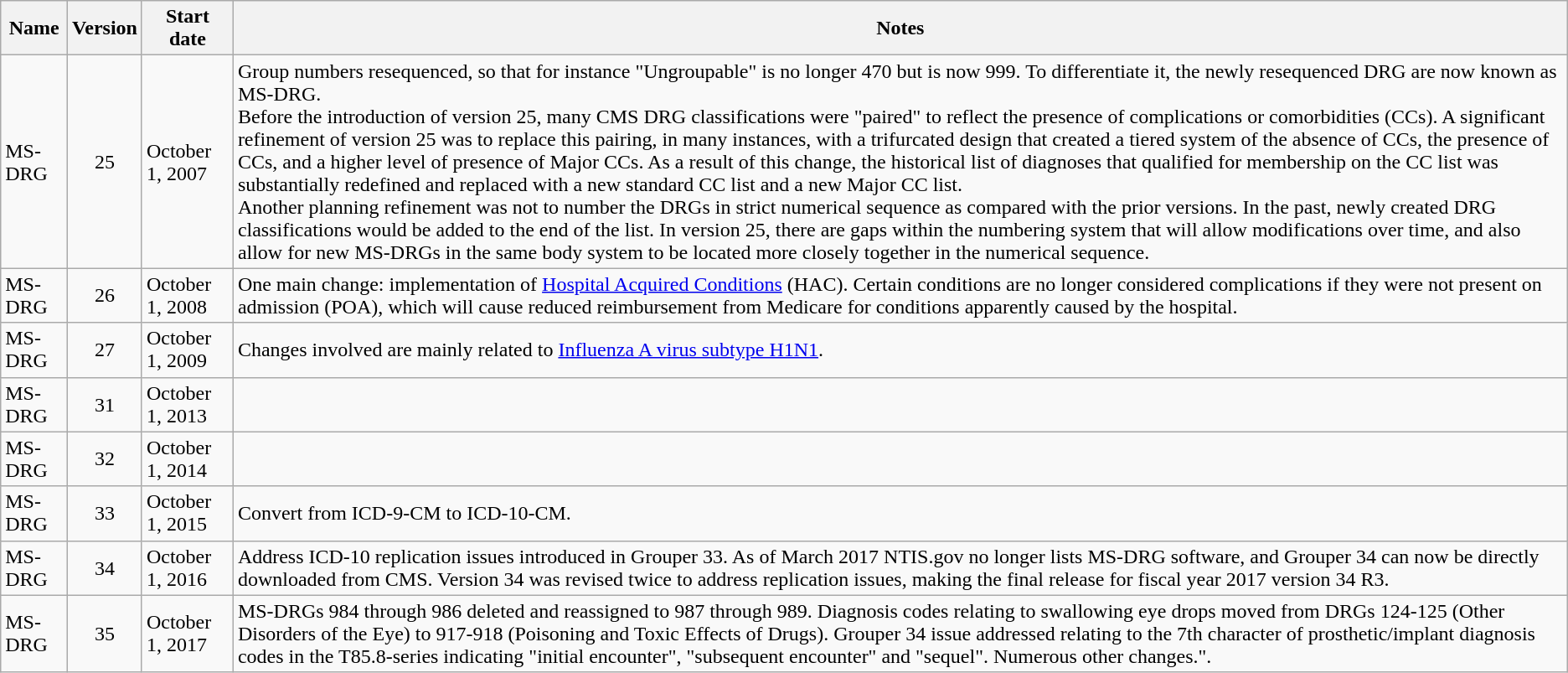<table class=wikitable>
<tr>
<th>Name</th>
<th>Version</th>
<th>Start date</th>
<th>Notes</th>
</tr>
<tr>
<td>MS-DRG</td>
<td align=center>25</td>
<td>October 1, 2007</td>
<td>Group numbers resequenced, so that for instance "Ungroupable" is no longer 470 but is now 999.  To differentiate it, the newly resequenced DRG are now known as MS-DRG.<br>Before the introduction of version 25, many CMS DRG classifications were "paired" to reflect the presence of complications or comorbidities (CCs).  A significant refinement of version 25 was to replace this pairing, in many instances, with a trifurcated design that created a tiered system of the absence of CCs, the presence of CCs, and a higher level of presence of Major CCs.  As a result of this change, the historical list of diagnoses that qualified for membership on the CC list was substantially redefined and replaced with a new standard CC list and a new Major CC list.<br>Another planning refinement was not to number the DRGs in strict numerical sequence as compared with the prior versions. In the past, newly created DRG classifications would be added to the end of the list. In version 25, there are gaps within the numbering system that will allow modifications over time, and also allow for new MS-DRGs in the same body system to be located more closely together in the numerical sequence.</td>
</tr>
<tr>
<td>MS-DRG</td>
<td align=center>26</td>
<td>October 1, 2008</td>
<td>One main change: implementation of <a href='#'>Hospital Acquired Conditions</a> (HAC).  Certain conditions are no longer considered complications if they were not present on admission (POA), which will cause reduced reimbursement from Medicare for conditions apparently caused by the hospital.</td>
</tr>
<tr>
<td>MS-DRG</td>
<td align=center>27</td>
<td>October 1, 2009</td>
<td>Changes involved are mainly related to <a href='#'>Influenza A virus subtype H1N1</a>.</td>
</tr>
<tr>
<td>MS-DRG</td>
<td align=center>31</td>
<td>October 1, 2013</td>
<td></td>
</tr>
<tr>
<td>MS-DRG</td>
<td align=center>32</td>
<td>October 1, 2014</td>
<td></td>
</tr>
<tr>
<td>MS-DRG</td>
<td align=center>33</td>
<td>October 1, 2015</td>
<td>Convert from ICD-9-CM to ICD-10-CM.</td>
</tr>
<tr>
<td>MS-DRG</td>
<td align=center>34</td>
<td>October 1, 2016</td>
<td>Address ICD-10 replication issues introduced in Grouper 33. As of March 2017 NTIS.gov no longer lists MS-DRG software, and Grouper 34 can now be directly downloaded from CMS. Version 34 was revised twice to address replication issues, making the final release for fiscal year 2017 version 34 R3.</td>
</tr>
<tr>
<td>MS-DRG</td>
<td align=center>35</td>
<td>October 1, 2017</td>
<td>MS-DRGs 984 through 986 deleted and reassigned to 987 through 989. Diagnosis codes relating to swallowing eye drops moved from DRGs 124-125 (Other Disorders of the Eye) to 917-918 (Poisoning and Toxic Effects of Drugs). Grouper 34 issue addressed relating to the 7th character of prosthetic/implant diagnosis codes in the T85.8-series indicating "initial encounter", "subsequent encounter" and "sequel". Numerous other changes.".</td>
</tr>
</table>
